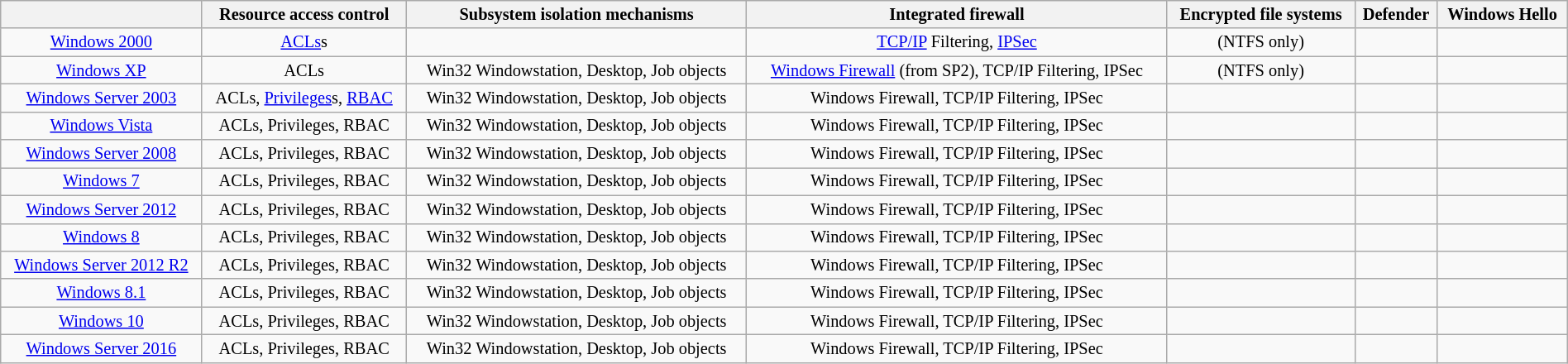<table class="wikitable sortable" style=font-size:85%;text-align:center;width:100%>
<tr>
<th></th>
<th>Resource access control</th>
<th>Subsystem isolation mechanisms</th>
<th>Integrated firewall</th>
<th>Encrypted file systems</th>
<th>Defender</th>
<th>Windows Hello</th>
</tr>
<tr>
<td><a href='#'>Windows 2000</a></td>
<td><a href='#'>ACLs</a>s</td>
<td></td>
<td><a href='#'>TCP/IP</a> Filtering, <a href='#'>IPSec</a></td>
<td> (NTFS only)</td>
<td></td>
<td></td>
</tr>
<tr>
<td><a href='#'>Windows XP</a></td>
<td>ACLs</td>
<td>Win32 Windowstation, Desktop, Job objects</td>
<td><a href='#'>Windows Firewall</a> (from SP2), TCP/IP Filtering, IPSec</td>
<td> (NTFS only)</td>
<td></td>
<td></td>
</tr>
<tr>
<td><a href='#'>Windows Server 2003</a></td>
<td>ACLs, <a href='#'>Privileges</a>s, <a href='#'>RBAC</a></td>
<td>Win32 Windowstation, Desktop, Job objects</td>
<td>Windows Firewall, TCP/IP Filtering, IPSec</td>
<td></td>
<td></td>
<td></td>
</tr>
<tr>
<td><a href='#'>Windows Vista</a></td>
<td>ACLs, Privileges, RBAC</td>
<td>Win32 Windowstation, Desktop, Job objects</td>
<td>Windows Firewall, TCP/IP Filtering, IPSec</td>
<td></td>
<td></td>
<td></td>
</tr>
<tr>
<td><a href='#'>Windows Server 2008</a></td>
<td>ACLs, Privileges, RBAC</td>
<td>Win32 Windowstation, Desktop, Job objects</td>
<td>Windows Firewall, TCP/IP Filtering, IPSec</td>
<td></td>
<td></td>
<td></td>
</tr>
<tr>
<td><a href='#'>Windows 7</a></td>
<td>ACLs, Privileges, RBAC</td>
<td>Win32 Windowstation, Desktop, Job objects</td>
<td>Windows Firewall, TCP/IP Filtering, IPSec</td>
<td></td>
<td></td>
<td></td>
</tr>
<tr>
<td><a href='#'>Windows Server 2012</a></td>
<td>ACLs, Privileges, RBAC</td>
<td>Win32 Windowstation, Desktop, Job objects</td>
<td>Windows Firewall, TCP/IP Filtering, IPSec</td>
<td></td>
<td></td>
<td></td>
</tr>
<tr>
<td><a href='#'>Windows 8</a></td>
<td>ACLs, Privileges, RBAC</td>
<td>Win32 Windowstation, Desktop, Job objects</td>
<td>Windows Firewall, TCP/IP Filtering, IPSec</td>
<td></td>
<td></td>
<td></td>
</tr>
<tr>
<td><a href='#'>Windows Server 2012 R2</a></td>
<td>ACLs, Privileges, RBAC</td>
<td>Win32 Windowstation, Desktop, Job objects</td>
<td>Windows Firewall, TCP/IP Filtering, IPSec</td>
<td></td>
<td></td>
<td></td>
</tr>
<tr>
<td><a href='#'>Windows 8.1</a></td>
<td>ACLs, Privileges, RBAC</td>
<td>Win32 Windowstation, Desktop, Job objects</td>
<td>Windows Firewall, TCP/IP Filtering, IPSec</td>
<td></td>
<td></td>
<td></td>
</tr>
<tr>
<td><a href='#'>Windows 10</a></td>
<td>ACLs, Privileges, RBAC</td>
<td>Win32 Windowstation, Desktop, Job objects</td>
<td>Windows Firewall, TCP/IP Filtering, IPSec</td>
<td></td>
<td></td>
<td></td>
</tr>
<tr>
<td><a href='#'>Windows Server 2016</a></td>
<td>ACLs, Privileges, RBAC</td>
<td>Win32 Windowstation, Desktop, Job objects</td>
<td>Windows Firewall, TCP/IP Filtering, IPSec</td>
<td></td>
<td></td>
<td></td>
</tr>
</table>
